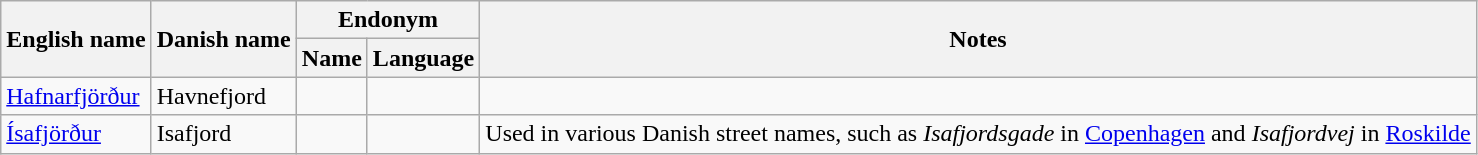<table class="wikitable sortable mw-collapsible">
<tr>
<th rowspan="2">English name</th>
<th rowspan="2">Danish name</th>
<th colspan="2">Endonym</th>
<th rowspan="2">Notes</th>
</tr>
<tr>
<th>Name</th>
<th>Language</th>
</tr>
<tr>
<td><a href='#'>Hafnarfjörður</a></td>
<td>Havnefjord</td>
<td></td>
<td></td>
<td></td>
</tr>
<tr>
<td><a href='#'>Ísafjörður</a></td>
<td>Isafjord</td>
<td></td>
<td></td>
<td>Used in various Danish street names, such as <em>Isafjordsgade</em> in <a href='#'>Copenhagen</a> and <em>Isafjordvej</em> in <a href='#'>Roskilde</a></td>
</tr>
</table>
